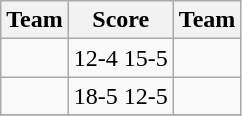<table class=wikitable style="border:1px solid #AAAAAA;">
<tr>
<th>Team</th>
<th>Score</th>
<th>Team</th>
</tr>
<tr>
<td><strong></strong></td>
<td align="center">12-4 15-5</td>
<td></td>
</tr>
<tr>
<td><strong></strong></td>
<td align="center">18-5 12-5</td>
<td></td>
</tr>
<tr>
</tr>
</table>
